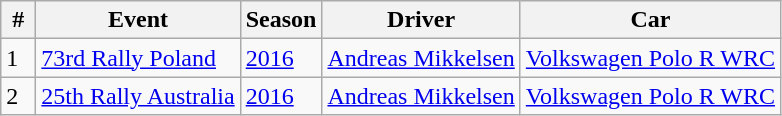<table class="wikitable">
<tr>
<th> # </th>
<th>Event</th>
<th>Season</th>
<th>Driver</th>
<th>Car</th>
</tr>
<tr>
<td>1</td>
<td> <a href='#'>73rd Rally Poland</a></td>
<td><a href='#'>2016</a></td>
<td> <a href='#'>Andreas Mikkelsen</a></td>
<td><a href='#'>Volkswagen Polo R WRC</a></td>
</tr>
<tr>
<td>2</td>
<td> <a href='#'>25th Rally Australia</a></td>
<td><a href='#'>2016</a></td>
<td> <a href='#'>Andreas Mikkelsen</a></td>
<td><a href='#'>Volkswagen Polo R WRC</a></td>
</tr>
</table>
